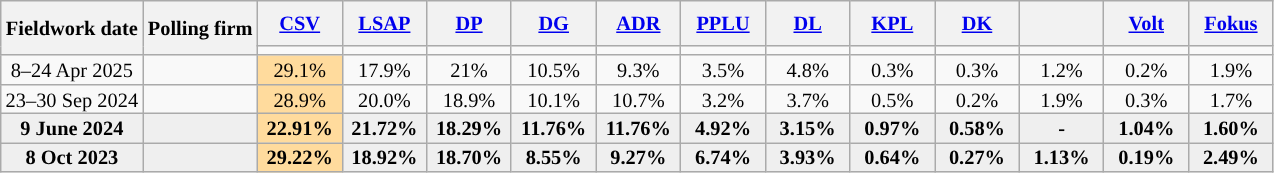<table class="wikitable" style="text-align:center;font-size:85%;line-height:13px">
<tr style="height:30px">
<th rowspan=2>Fieldwork date</th>
<th rowspan=2>Polling firm</th>
<th width=50px><a href='#'>CSV</a></th>
<th width="50px"><a href='#'>LSAP</a></th>
<th width="50px"><a href='#'>DP</a></th>
<th width=50px><a href='#'>DG</a></th>
<th width=50px><a href='#'>ADR</a></th>
<th width=50px><a href='#'>PPLU</a></th>
<th width=50px><a href='#'>DL</a></th>
<th width=50px><a href='#'>KPL</a></th>
<th width=50px><a href='#'>DK</a></th>
<th width=50px></th>
<th width="50px"><a href='#'>Volt</a></th>
<th width=50px><a href='#'>Fokus</a></th>
</tr>
<tr>
<td bgcolor=></td>
<td></td>
<td></td>
<td bgcolor=></td>
<td bgcolor=></td>
<td bgcolor=></td>
<td bgcolor=></td>
<td bgcolor=></td>
<td bgcolor=></td>
<td bgcolor=></td>
<td></td>
<td bgcolor=></td>
</tr>
<tr>
<td>8–24 Apr 2025</td>
<td></td>
<td style="background:#ffdb9d">29.1%</td>
<td>17.9%</td>
<td>21%</td>
<td>10.5%</td>
<td>9.3%</td>
<td>3.5%</td>
<td>4.8%</td>
<td>0.3%</td>
<td>0.3%</td>
<td>1.2%</td>
<td>0.2%</td>
<td>1.9%</td>
</tr>
<tr>
<td>23–30 Sep 2024</td>
<td></td>
<td style="background:#ffdb9d">28.9%</td>
<td>20.0%</td>
<td>18.9%</td>
<td>10.1%</td>
<td>10.7%</td>
<td>3.2%</td>
<td>3.7%</td>
<td>0.5%</td>
<td>0.2%</td>
<td>1.9%</td>
<td>0.3%</td>
<td>1.7%</td>
</tr>
<tr style="background:#EFEFEF; font-weight:bold;">
<td>9 June 2024</td>
<td></td>
<td style="background:#ffdb9d">22.91%</td>
<td>21.72%</td>
<td>18.29%</td>
<td>11.76%</td>
<td>11.76%</td>
<td>4.92%</td>
<td>3.15%</td>
<td>0.97%</td>
<td>0.58%</td>
<td>-</td>
<td>1.04%</td>
<td>1.60%</td>
</tr>
<tr style="background:#EFEFEF; font-weight:bold;">
<td>8 Oct 2023</td>
<td></td>
<td style="background:#ffdb9d">29.22%</td>
<td>18.92%</td>
<td>18.70%</td>
<td>8.55%</td>
<td>9.27%</td>
<td>6.74%</td>
<td>3.93%</td>
<td>0.64%</td>
<td>0.27%</td>
<td>1.13%</td>
<td>0.19%</td>
<td>2.49%</td>
</tr>
</table>
